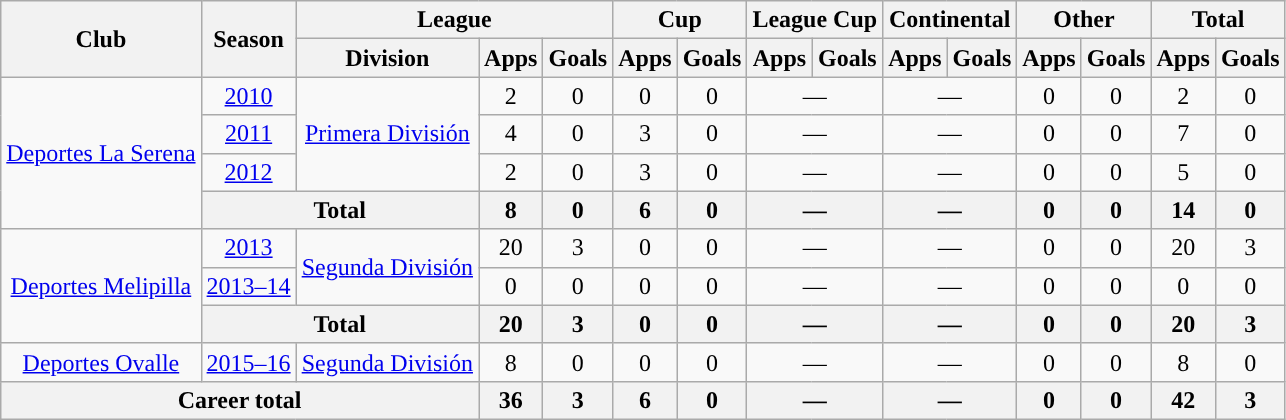<table class="wikitable" style="text-align:center">
<tr>
<th rowspan="2">Club</th>
<th rowspan="2">Season</th>
<th colspan="3">League</th>
<th colspan="2">Cup</th>
<th colspan="2">League Cup</th>
<th colspan="2">Continental</th>
<th colspan="2">Other</th>
<th colspan="2">Total</th>
</tr>
<tr>
<th>Division</th>
<th>Apps</th>
<th>Goals</th>
<th>Apps</th>
<th>Goals</th>
<th>Apps</th>
<th>Goals</th>
<th>Apps</th>
<th>Goals</th>
<th>Apps</th>
<th>Goals</th>
<th>Apps</th>
<th>Goals</th>
</tr>
<tr>
<td rowspan="4"><a href='#'>Deportes La Serena</a></td>
<td><a href='#'>2010</a></td>
<td rowspan="3"><a href='#'>Primera División</a></td>
<td>2</td>
<td>0</td>
<td>0</td>
<td>0</td>
<td colspan="2">—</td>
<td colspan="2">—</td>
<td>0</td>
<td>0</td>
<td>2</td>
<td>0</td>
</tr>
<tr>
<td><a href='#'>2011</a></td>
<td>4</td>
<td>0</td>
<td>3</td>
<td>0</td>
<td colspan="2">—</td>
<td colspan="2">—</td>
<td>0</td>
<td>0</td>
<td>7</td>
<td>0</td>
</tr>
<tr>
<td><a href='#'>2012</a></td>
<td>2</td>
<td>0</td>
<td>3</td>
<td>0</td>
<td colspan="2">—</td>
<td colspan="2">—</td>
<td>0</td>
<td>0</td>
<td>5</td>
<td>0</td>
</tr>
<tr>
<th colspan="2">Total</th>
<th>8</th>
<th>0</th>
<th>6</th>
<th>0</th>
<th colspan="2">—</th>
<th colspan="2">—</th>
<th>0</th>
<th>0</th>
<th>14</th>
<th>0</th>
</tr>
<tr>
<td rowspan="3"><a href='#'>Deportes Melipilla</a></td>
<td><a href='#'>2013</a></td>
<td rowspan="2"><a href='#'>Segunda División</a></td>
<td>20</td>
<td>3</td>
<td>0</td>
<td>0</td>
<td colspan="2">—</td>
<td colspan="2">—</td>
<td>0</td>
<td>0</td>
<td>20</td>
<td>3</td>
</tr>
<tr>
<td><a href='#'>2013–14</a></td>
<td>0</td>
<td>0</td>
<td>0</td>
<td>0</td>
<td colspan="2">—</td>
<td colspan="2">—</td>
<td>0</td>
<td>0</td>
<td>0</td>
<td>0</td>
</tr>
<tr>
<th colspan="2">Total</th>
<th>20</th>
<th>3</th>
<th>0</th>
<th>0</th>
<th colspan="2">—</th>
<th colspan="2">—</th>
<th>0</th>
<th>0</th>
<th>20</th>
<th>3</th>
</tr>
<tr>
<td rowspan="1"><a href='#'>Deportes Ovalle</a></td>
<td><a href='#'>2015–16</a></td>
<td rowspan="1"><a href='#'>Segunda División</a></td>
<td>8</td>
<td>0</td>
<td>0</td>
<td>0</td>
<td colspan="2">—</td>
<td colspan="2">—</td>
<td>0</td>
<td>0</td>
<td>8</td>
<td>0</td>
</tr>
<tr>
<th colspan="3">Career total</th>
<th>36</th>
<th>3</th>
<th>6</th>
<th>0</th>
<th colspan="2">—</th>
<th colspan="2">—</th>
<th>0</th>
<th>0</th>
<th>42</th>
<th>3</th>
</tr>
</table>
